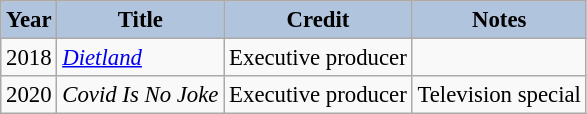<table class="wikitable" style="font-size:95%;">
<tr>
<th style="background:#B0C4DE;">Year</th>
<th style="background:#B0C4DE;">Title</th>
<th style="background:#B0C4DE;">Credit</th>
<th style="background:#B0C4DE;">Notes</th>
</tr>
<tr>
<td>2018</td>
<td><em><a href='#'>Dietland</a></em></td>
<td>Executive producer</td>
<td></td>
</tr>
<tr>
<td>2020</td>
<td><em>Covid Is No Joke</em></td>
<td>Executive producer</td>
<td>Television special</td>
</tr>
</table>
